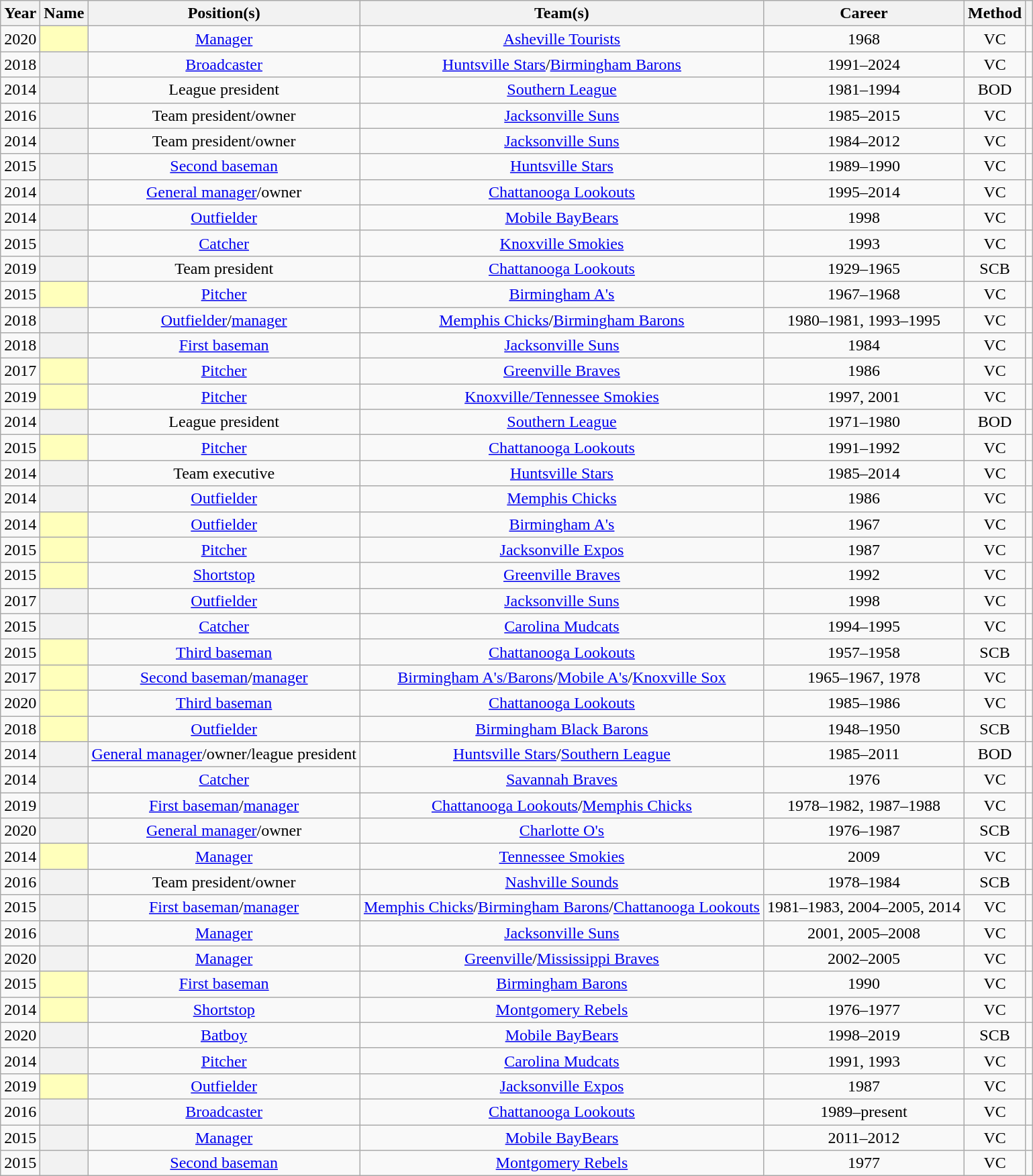<table class="wikitable sortable plainrowheaders" style="text-align:center">
<tr>
<th scope="col">Year</th>
<th scope="col">Name</th>
<th scope="col">Position(s)</th>
<th scope="col">Team(s)</th>
<th scope="col">Career</th>
<th scope="col">Method</th>
<th scope="col" class="unsortable"></th>
</tr>
<tr>
<td>2020</td>
<th scope="row" style="background:#FFFFBB; text-align:center"></th>
<td><a href='#'>Manager</a></td>
<td><a href='#'>Asheville Tourists</a></td>
<td>1968</td>
<td>VC</td>
<td></td>
</tr>
<tr>
<td>2018</td>
<th scope="row" style="text-align:center"></th>
<td><a href='#'>Broadcaster</a></td>
<td><a href='#'>Huntsville Stars</a>/<a href='#'>Birmingham Barons</a></td>
<td>1991–2024</td>
<td>VC</td>
<td></td>
</tr>
<tr>
<td>2014</td>
<th scope="row" style="text-align:center"></th>
<td>League president</td>
<td><a href='#'>Southern League</a></td>
<td>1981–1994</td>
<td>BOD</td>
<td></td>
</tr>
<tr>
<td>2016</td>
<th scope="row" style="text-align:center"></th>
<td>Team president/owner</td>
<td><a href='#'>Jacksonville Suns</a></td>
<td>1985–2015</td>
<td>VC</td>
<td></td>
</tr>
<tr>
<td>2014</td>
<th scope="row" style="text-align:center"></th>
<td>Team president/owner</td>
<td><a href='#'>Jacksonville Suns</a></td>
<td>1984–2012</td>
<td>VC</td>
<td></td>
</tr>
<tr>
<td>2015</td>
<th scope="row" style="text-align:center"></th>
<td><a href='#'>Second baseman</a></td>
<td><a href='#'>Huntsville Stars</a></td>
<td>1989–1990</td>
<td>VC</td>
<td></td>
</tr>
<tr>
<td>2014</td>
<th scope="row" style="text-align:center"></th>
<td><a href='#'>General manager</a>/owner</td>
<td><a href='#'>Chattanooga Lookouts</a></td>
<td>1995–2014</td>
<td>VC</td>
<td></td>
</tr>
<tr>
<td>2014</td>
<th scope="row" style="text-align:center"></th>
<td><a href='#'>Outfielder</a></td>
<td><a href='#'>Mobile BayBears</a></td>
<td>1998</td>
<td>VC</td>
<td></td>
</tr>
<tr>
<td>2015</td>
<th scope="row" style="text-align:center"></th>
<td><a href='#'>Catcher</a></td>
<td><a href='#'>Knoxville Smokies</a></td>
<td>1993</td>
<td>VC</td>
<td></td>
</tr>
<tr>
<td>2019</td>
<th scope="row" style="text-align:center"></th>
<td>Team president</td>
<td><a href='#'>Chattanooga Lookouts</a></td>
<td>1929–1965</td>
<td>SCB</td>
<td></td>
</tr>
<tr>
<td>2015</td>
<th scope="row" style="background:#FFFFBB; text-align:center"></th>
<td><a href='#'>Pitcher</a></td>
<td><a href='#'>Birmingham A's</a></td>
<td>1967–1968</td>
<td>VC</td>
<td></td>
</tr>
<tr>
<td>2018</td>
<th scope="row" style="text-align:center"></th>
<td><a href='#'>Outfielder</a>/<a href='#'>manager</a></td>
<td><a href='#'>Memphis Chicks</a>/<a href='#'>Birmingham Barons</a></td>
<td>1980–1981, 1993–1995</td>
<td>VC</td>
<td></td>
</tr>
<tr>
<td>2018</td>
<th scope="row" style="text-align:center"></th>
<td><a href='#'>First baseman</a></td>
<td><a href='#'>Jacksonville Suns</a></td>
<td>1984</td>
<td>VC</td>
<td></td>
</tr>
<tr>
<td>2017</td>
<th scope="row" style="background:#FFFFBB; text-align:center"></th>
<td><a href='#'>Pitcher</a></td>
<td><a href='#'>Greenville Braves</a></td>
<td>1986</td>
<td>VC</td>
<td></td>
</tr>
<tr>
<td>2019</td>
<th scope="row" style="background:#FFFFBB; text-align:center"></th>
<td><a href='#'>Pitcher</a></td>
<td><a href='#'>Knoxville/Tennessee Smokies</a></td>
<td>1997, 2001</td>
<td>VC</td>
<td></td>
</tr>
<tr>
<td>2014</td>
<th scope="row" style="text-align:center"></th>
<td>League president</td>
<td><a href='#'>Southern League</a></td>
<td>1971–1980</td>
<td>BOD</td>
<td></td>
</tr>
<tr>
<td>2015</td>
<th scope="row" style="background:#FFFFBB; text-align:center"></th>
<td><a href='#'>Pitcher</a></td>
<td><a href='#'>Chattanooga Lookouts</a></td>
<td>1991–1992</td>
<td>VC</td>
<td></td>
</tr>
<tr>
<td>2014</td>
<th scope="row" style="text-align:center"></th>
<td>Team executive</td>
<td><a href='#'>Huntsville Stars</a></td>
<td>1985–2014</td>
<td>VC</td>
<td></td>
</tr>
<tr>
<td>2014</td>
<th scope="row" style="text-align:center"></th>
<td><a href='#'>Outfielder</a></td>
<td><a href='#'>Memphis Chicks</a></td>
<td>1986</td>
<td>VC</td>
<td></td>
</tr>
<tr>
<td>2014</td>
<th scope="row" style="text-align:center; background:#FFFFBB"></th>
<td><a href='#'>Outfielder</a></td>
<td><a href='#'>Birmingham A's</a></td>
<td>1967</td>
<td>VC</td>
<td></td>
</tr>
<tr>
<td>2015</td>
<th scope="row" style="background:#FFFFBB; text-align:center"></th>
<td><a href='#'>Pitcher</a></td>
<td><a href='#'>Jacksonville Expos</a></td>
<td>1987</td>
<td>VC</td>
<td></td>
</tr>
<tr>
<td>2015</td>
<th scope="row" style="background:#FFFFBB; text-align:center"></th>
<td><a href='#'>Shortstop</a></td>
<td><a href='#'>Greenville Braves</a></td>
<td>1992</td>
<td>VC</td>
<td></td>
</tr>
<tr>
<td>2017</td>
<th scope="row" style="text-align:center"></th>
<td><a href='#'>Outfielder</a></td>
<td><a href='#'>Jacksonville Suns</a></td>
<td>1998</td>
<td>VC</td>
<td></td>
</tr>
<tr>
<td>2015</td>
<th scope="row" style="text-align:center"></th>
<td><a href='#'>Catcher</a></td>
<td><a href='#'>Carolina Mudcats</a></td>
<td>1994–1995</td>
<td>VC</td>
<td></td>
</tr>
<tr>
<td>2015</td>
<th scope="row" style="background:#FFFFBB; text-align:center"></th>
<td><a href='#'>Third baseman</a></td>
<td><a href='#'>Chattanooga Lookouts</a></td>
<td>1957–1958</td>
<td>SCB</td>
<td></td>
</tr>
<tr>
<td>2017</td>
<th scope="row" style="background:#FFFFBB; text-align:center"></th>
<td><a href='#'>Second baseman</a>/<a href='#'>manager</a></td>
<td><a href='#'>Birmingham A's/Barons</a>/<a href='#'>Mobile A's</a>/<a href='#'>Knoxville Sox</a></td>
<td>1965–1967, 1978</td>
<td>VC</td>
<td></td>
</tr>
<tr>
<td>2020</td>
<th scope="row" style="background:#FFFFBB; text-align:center"></th>
<td><a href='#'>Third baseman</a></td>
<td><a href='#'>Chattanooga Lookouts</a></td>
<td>1985–1986</td>
<td>VC</td>
<td></td>
</tr>
<tr>
<td>2018</td>
<th scope="row" style="background:#FFFFBB; text-align:center"></th>
<td><a href='#'>Outfielder</a></td>
<td><a href='#'>Birmingham Black Barons</a></td>
<td>1948–1950</td>
<td>SCB</td>
<td></td>
</tr>
<tr>
<td>2014</td>
<th scope="row" style="text-align:center"></th>
<td><a href='#'>General manager</a>/owner/league president</td>
<td><a href='#'>Huntsville Stars</a>/<a href='#'>Southern League</a></td>
<td>1985–2011</td>
<td>BOD</td>
<td></td>
</tr>
<tr>
<td>2014</td>
<th scope="row" style="text-align:center"></th>
<td><a href='#'>Catcher</a></td>
<td><a href='#'>Savannah Braves</a></td>
<td>1976</td>
<td>VC</td>
<td></td>
</tr>
<tr>
<td>2019</td>
<th scope="row" style="text-align:center"></th>
<td><a href='#'>First baseman</a>/<a href='#'>manager</a></td>
<td><a href='#'>Chattanooga Lookouts</a>/<a href='#'>Memphis Chicks</a></td>
<td>1978–1982, 1987–1988</td>
<td>VC</td>
<td></td>
</tr>
<tr>
<td>2020</td>
<th scope="row" style="text-align:center"></th>
<td><a href='#'>General manager</a>/owner</td>
<td><a href='#'>Charlotte O's</a></td>
<td>1976–1987</td>
<td>SCB</td>
<td></td>
</tr>
<tr>
<td>2014</td>
<th scope="row" style="background:#FFFFBB; text-align:center"></th>
<td><a href='#'>Manager</a></td>
<td><a href='#'>Tennessee Smokies</a></td>
<td>2009</td>
<td>VC</td>
<td></td>
</tr>
<tr>
<td>2016</td>
<th scope="row" style="text-align:center"></th>
<td>Team president/owner</td>
<td><a href='#'>Nashville Sounds</a></td>
<td>1978–1984</td>
<td>SCB</td>
<td></td>
</tr>
<tr>
<td>2015</td>
<th scope="row" style="text-align:center"></th>
<td><a href='#'>First baseman</a>/<a href='#'>manager</a></td>
<td><a href='#'>Memphis Chicks</a>/<a href='#'>Birmingham Barons</a>/<a href='#'>Chattanooga Lookouts</a></td>
<td>1981–1983, 2004–2005, 2014</td>
<td>VC</td>
<td></td>
</tr>
<tr>
<td>2016</td>
<th scope="row" style="text-align:center"></th>
<td><a href='#'>Manager</a></td>
<td><a href='#'>Jacksonville Suns</a></td>
<td>2001, 2005–2008</td>
<td>VC</td>
<td></td>
</tr>
<tr>
<td>2020</td>
<th scope="row" style="text-align:center"></th>
<td><a href='#'>Manager</a></td>
<td><a href='#'>Greenville</a>/<a href='#'>Mississippi Braves</a></td>
<td>2002–2005</td>
<td>VC</td>
<td></td>
</tr>
<tr>
<td>2015</td>
<th scope="row" style="background:#FFFFBB; text-align:center"></th>
<td><a href='#'>First baseman</a></td>
<td><a href='#'>Birmingham Barons</a></td>
<td>1990</td>
<td>VC</td>
<td></td>
</tr>
<tr>
<td>2014</td>
<th scope="row" style="background:#FFFFBB; text-align:center"></th>
<td><a href='#'>Shortstop</a></td>
<td><a href='#'>Montgomery Rebels</a></td>
<td>1976–1977</td>
<td>VC</td>
<td></td>
</tr>
<tr>
<td>2020</td>
<th scope="row" style="text-align:center"></th>
<td><a href='#'>Batboy</a></td>
<td><a href='#'>Mobile BayBears</a></td>
<td>1998–2019</td>
<td>SCB</td>
<td></td>
</tr>
<tr>
<td>2014</td>
<th scope="row" style="text-align:center"></th>
<td><a href='#'>Pitcher</a></td>
<td><a href='#'>Carolina Mudcats</a></td>
<td>1991, 1993</td>
<td>VC</td>
<td></td>
</tr>
<tr>
<td>2019</td>
<th scope="row" style="background:#FFFFBB; text-align:center"></th>
<td><a href='#'>Outfielder</a></td>
<td><a href='#'>Jacksonville Expos</a></td>
<td>1987</td>
<td>VC</td>
<td></td>
</tr>
<tr>
<td>2016</td>
<th scope="row" style="text-align:center"></th>
<td><a href='#'>Broadcaster</a></td>
<td><a href='#'>Chattanooga Lookouts</a></td>
<td>1989–present</td>
<td>VC</td>
<td></td>
</tr>
<tr>
<td>2015</td>
<th scope="row" style="text-align:center"></th>
<td><a href='#'>Manager</a></td>
<td><a href='#'>Mobile BayBears</a></td>
<td>2011–2012</td>
<td>VC</td>
<td></td>
</tr>
<tr>
<td>2015</td>
<th scope="row" style="text-align:center"></th>
<td><a href='#'>Second baseman</a></td>
<td><a href='#'>Montgomery Rebels</a></td>
<td>1977</td>
<td>VC</td>
<td></td>
</tr>
</table>
